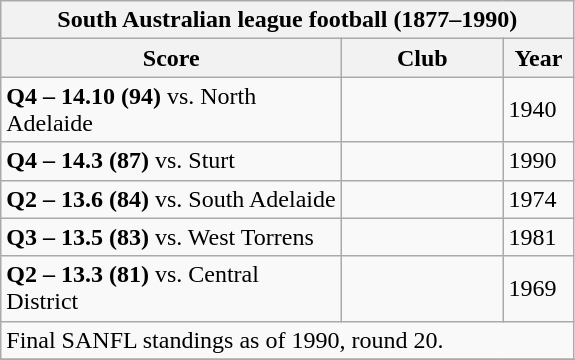<table class="wikitable">
<tr>
<th colspan=3>South Australian league football (1877–1990)</th>
</tr>
<tr>
<th style="width:220px;">Score</th>
<th style="width:100px;">Club</th>
<th style="width:40px;">Year</th>
</tr>
<tr>
<td><strong>Q4 – 14.10 (94)</strong> vs. North Adelaide</td>
<td></td>
<td>1940</td>
</tr>
<tr>
<td><strong>Q4 – 14.3 (87)</strong> vs. Sturt</td>
<td></td>
<td>1990</td>
</tr>
<tr>
<td><strong>Q2 – 13.6 (84)</strong> vs. South Adelaide</td>
<td></td>
<td>1974</td>
</tr>
<tr>
<td><strong>Q3 – 13.5 (83)</strong> vs. West Torrens</td>
<td></td>
<td>1981</td>
</tr>
<tr>
<td><strong>Q2 – 13.3 (81)</strong> vs. Central District</td>
<td></td>
<td>1969</td>
</tr>
<tr>
<td colspan="4">Final SANFL standings as of 1990, round 20.</td>
</tr>
<tr>
</tr>
</table>
